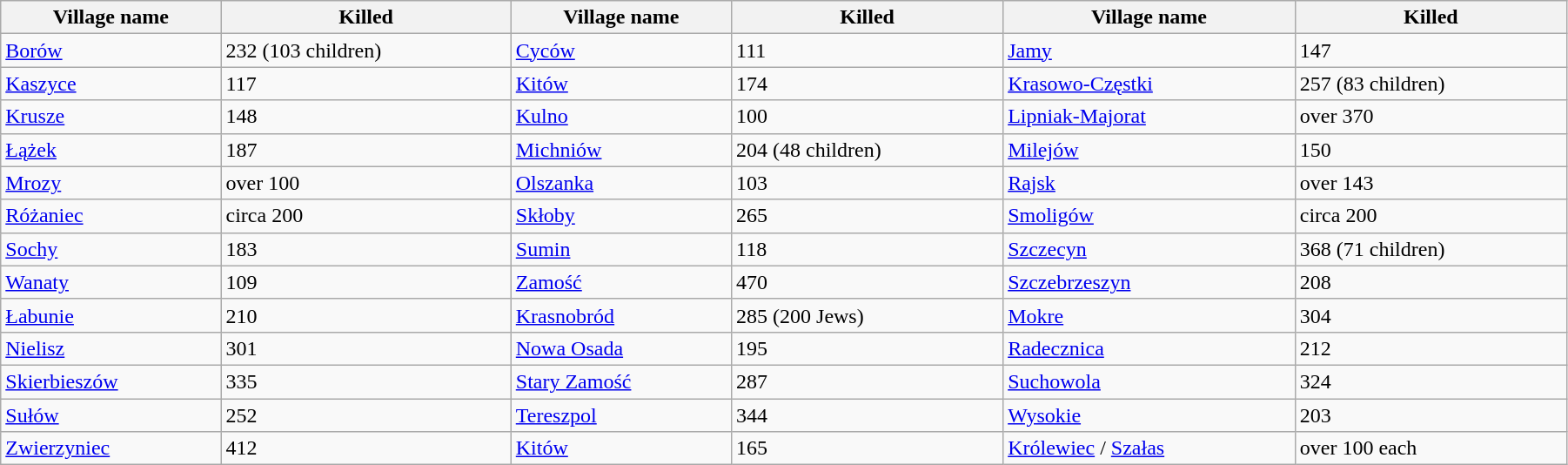<table class="wikitable" width="95%">
<tr>
<th>Village name</th>
<th>Killed</th>
<th>Village name</th>
<th>Killed</th>
<th>Village name</th>
<th>Killed</th>
</tr>
<tr>
<td><a href='#'>Borów</a></td>
<td>232 (103 children)</td>
<td><a href='#'>Cyców</a></td>
<td>111</td>
<td><a href='#'>Jamy</a></td>
<td>147</td>
</tr>
<tr>
<td><a href='#'>Kaszyce</a></td>
<td>117</td>
<td><a href='#'>Kitów</a></td>
<td>174</td>
<td><a href='#'>Krasowo-Częstki</a></td>
<td>257 (83 children)</td>
</tr>
<tr>
<td><a href='#'>Krusze</a></td>
<td>148</td>
<td><a href='#'>Kulno</a></td>
<td>100</td>
<td><a href='#'>Lipniak-Majorat</a></td>
<td>over 370</td>
</tr>
<tr>
<td><a href='#'>Łążek</a></td>
<td>187</td>
<td><a href='#'>Michniów</a></td>
<td>204 (48 children)</td>
<td><a href='#'>Milejów</a></td>
<td>150</td>
</tr>
<tr>
<td><a href='#'>Mrozy</a></td>
<td>over 100</td>
<td><a href='#'>Olszanka</a></td>
<td>103</td>
<td><a href='#'>Rajsk</a></td>
<td>over 143</td>
</tr>
<tr>
<td><a href='#'>Różaniec</a></td>
<td>circa 200</td>
<td><a href='#'>Skłoby</a></td>
<td>265</td>
<td><a href='#'>Smoligów</a></td>
<td>circa 200</td>
</tr>
<tr>
<td><a href='#'>Sochy</a></td>
<td>183</td>
<td><a href='#'>Sumin</a></td>
<td>118</td>
<td><a href='#'>Szczecyn</a></td>
<td>368 (71 children)</td>
</tr>
<tr>
<td><a href='#'>Wanaty</a></td>
<td>109</td>
<td><a href='#'>Zamość</a></td>
<td>470</td>
<td><a href='#'>Szczebrzeszyn</a></td>
<td>208</td>
</tr>
<tr>
<td><a href='#'>Łabunie</a></td>
<td>210</td>
<td><a href='#'>Krasnobród</a></td>
<td>285 (200 Jews)</td>
<td><a href='#'>Mokre</a></td>
<td>304</td>
</tr>
<tr>
<td><a href='#'>Nielisz</a></td>
<td>301</td>
<td><a href='#'>Nowa Osada</a></td>
<td>195</td>
<td><a href='#'>Radecznica</a></td>
<td>212</td>
</tr>
<tr>
<td><a href='#'>Skierbieszów</a></td>
<td>335</td>
<td><a href='#'>Stary Zamość</a></td>
<td>287</td>
<td><a href='#'>Suchowola</a></td>
<td>324</td>
</tr>
<tr>
<td><a href='#'>Sułów</a></td>
<td>252</td>
<td><a href='#'>Tereszpol</a></td>
<td>344</td>
<td><a href='#'>Wysokie</a></td>
<td>203</td>
</tr>
<tr>
<td><a href='#'>Zwierzyniec</a></td>
<td>412</td>
<td><a href='#'>Kitów</a></td>
<td>165</td>
<td><a href='#'>Królewiec</a> / <a href='#'>Szałas</a></td>
<td>over 100 each</td>
</tr>
</table>
